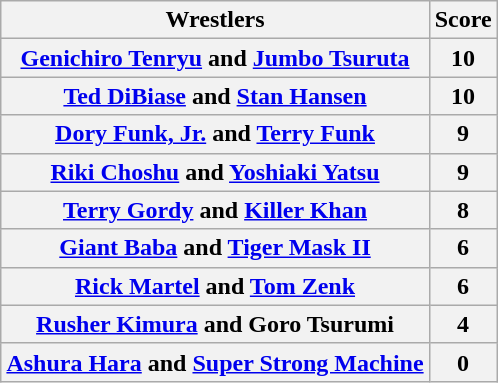<table class="wikitable" style="margin: 1em auto 1em auto">
<tr>
<th>Wrestlers</th>
<th>Score</th>
</tr>
<tr>
<th><a href='#'>Genichiro Tenryu</a> and <a href='#'>Jumbo Tsuruta</a></th>
<th>10</th>
</tr>
<tr>
<th><a href='#'>Ted DiBiase</a> and <a href='#'>Stan Hansen</a></th>
<th>10</th>
</tr>
<tr>
<th><a href='#'>Dory Funk, Jr.</a> and <a href='#'>Terry Funk</a></th>
<th>9</th>
</tr>
<tr>
<th><a href='#'>Riki Choshu</a> and <a href='#'>Yoshiaki Yatsu</a></th>
<th>9</th>
</tr>
<tr>
<th><a href='#'>Terry Gordy</a> and <a href='#'>Killer Khan</a></th>
<th>8</th>
</tr>
<tr>
<th><a href='#'>Giant Baba</a> and <a href='#'>Tiger Mask II</a></th>
<th>6</th>
</tr>
<tr>
<th><a href='#'>Rick Martel</a> and <a href='#'>Tom Zenk</a></th>
<th>6</th>
</tr>
<tr>
<th><a href='#'>Rusher Kimura</a> and Goro Tsurumi</th>
<th>4</th>
</tr>
<tr>
<th><a href='#'>Ashura Hara</a> and <a href='#'>Super Strong Machine</a></th>
<th>0</th>
</tr>
</table>
